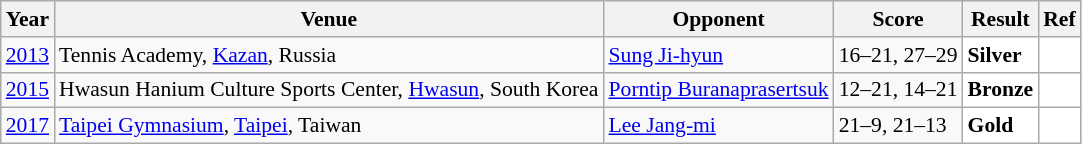<table class="sortable wikitable" style="font-size: 90%">
<tr>
<th>Year</th>
<th>Venue</th>
<th>Opponent</th>
<th>Score</th>
<th>Result</th>
<th>Ref</th>
</tr>
<tr>
<td align="center"><a href='#'>2013</a></td>
<td align="left">Tennis Academy, <a href='#'>Kazan</a>, Russia</td>
<td align="left"> <a href='#'>Sung Ji-hyun</a></td>
<td align="left">16–21, 27–29</td>
<td style="text-align:left; background:white"> <strong>Silver</strong></td>
<td style="text-align:center; background:white"></td>
</tr>
<tr>
<td align="center"><a href='#'>2015</a></td>
<td align="left">Hwasun Hanium Culture Sports Center, <a href='#'>Hwasun</a>, South Korea</td>
<td align="left"> <a href='#'>Porntip Buranaprasertsuk</a></td>
<td align="left">12–21, 14–21</td>
<td style="text-align:left; background:white"> <strong>Bronze</strong></td>
<td style="text-align:center; background:white"></td>
</tr>
<tr>
<td align="center"><a href='#'>2017</a></td>
<td align="left"><a href='#'>Taipei Gymnasium</a>, <a href='#'>Taipei</a>, Taiwan</td>
<td align="left"> <a href='#'>Lee Jang-mi</a></td>
<td align="left">21–9, 21–13</td>
<td style="text-align:left; background:white"> <strong>Gold</strong></td>
<td style="text-align:center; background:white"></td>
</tr>
</table>
